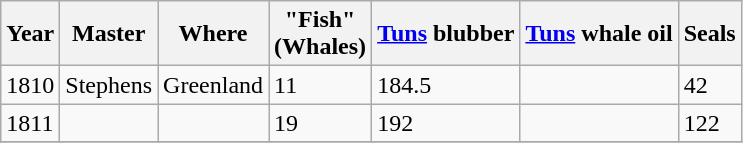<table class="sortable wikitable">
<tr>
<th>Year</th>
<th>Master</th>
<th>Where</th>
<th>"Fish"<br>(Whales)</th>
<th><a href='#'>Tuns</a> blubber</th>
<th><a href='#'>Tuns</a> whale oil</th>
<th>Seals</th>
</tr>
<tr>
<td>1810</td>
<td>Stephens</td>
<td>Greenland</td>
<td>11</td>
<td>184.5</td>
<td></td>
<td>42</td>
</tr>
<tr>
<td>1811</td>
<td></td>
<td></td>
<td>19</td>
<td>192</td>
<td></td>
<td>122</td>
</tr>
<tr>
</tr>
</table>
